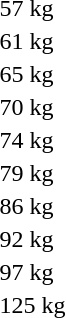<table>
<tr>
<td rowspan=2>57 kg<br></td>
<td rowspan=2></td>
<td rowspan=2></td>
<td></td>
</tr>
<tr>
<td></td>
</tr>
<tr>
<td rowspan=2>61 kg<br></td>
<td rowspan=2></td>
<td rowspan=2></td>
<td></td>
</tr>
<tr>
<td></td>
</tr>
<tr>
<td rowspan=2>65 kg<br></td>
<td rowspan=2></td>
<td rowspan=2></td>
<td></td>
</tr>
<tr>
<td></td>
</tr>
<tr>
<td rowspan=2>70 kg<br></td>
<td rowspan=2></td>
<td rowspan=2></td>
<td></td>
</tr>
<tr>
<td></td>
</tr>
<tr>
<td rowspan=2>74 kg<br></td>
<td rowspan=2></td>
<td rowspan=2></td>
<td></td>
</tr>
<tr>
<td></td>
</tr>
<tr>
<td rowspan=2>79 kg<br></td>
<td rowspan=2></td>
<td rowspan=2></td>
<td></td>
</tr>
<tr>
<td></td>
</tr>
<tr>
<td rowspan=2>86 kg<br></td>
<td rowspan=2></td>
<td rowspan=2></td>
<td></td>
</tr>
<tr>
<td></td>
</tr>
<tr>
<td rowspan=2>92 kg<br></td>
<td rowspan=2></td>
<td rowspan=2></td>
<td></td>
</tr>
<tr>
<td></td>
</tr>
<tr>
<td rowspan=2>97 kg<br></td>
<td rowspan=2></td>
<td rowspan=2></td>
<td></td>
</tr>
<tr>
<td></td>
</tr>
<tr>
<td rowspan=2>125 kg<br></td>
<td rowspan=2></td>
<td rowspan=2></td>
<td></td>
</tr>
<tr>
<td></td>
</tr>
</table>
